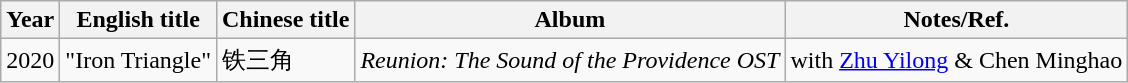<table class="wikitable">
<tr>
<th>Year</th>
<th>English title</th>
<th>Chinese title</th>
<th>Album</th>
<th>Notes/Ref.</th>
</tr>
<tr>
<td>2020</td>
<td>"Iron Triangle"</td>
<td>铁三角</td>
<td><em>Reunion: The Sound of the Providence OST</em></td>
<td>with <a href='#'>Zhu Yilong</a> & Chen Minghao</td>
</tr>
</table>
